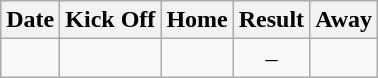<table class="wikitable" style="text-align: center">
<tr>
<th scope="col">Date</th>
<th scope="col">Kick Off</th>
<th scope="col">Home</th>
<th scope="col">Result</th>
<th scope="col">Away</th>
</tr>
<tr>
<td></td>
<td></td>
<td></td>
<td>–</td>
<td></td>
</tr>
</table>
